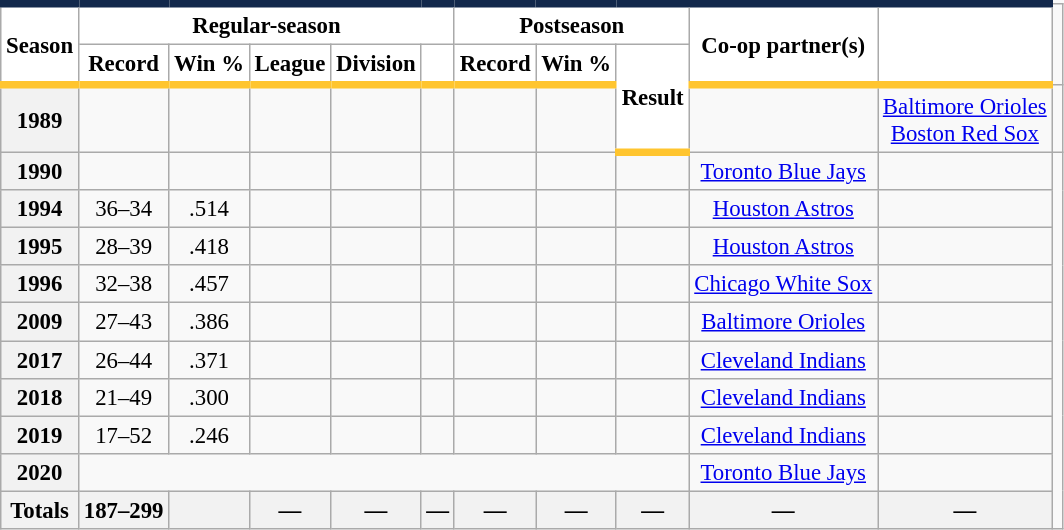<table class="wikitable sortable plainrowheaders" style="font-size: 95%; text-align:center;">
<tr>
<th rowspan="2" scope="col" style="background-color:#ffffff; border-top:#12284B 5px solid; border-bottom:#FFC52F 5px solid; color:#000000">Season</th>
<th colspan="5" scope="col" style="background-color:#ffffff; border-top:#12284B 5px solid; color:#000000">Regular-season</th>
<th colspan="3" scope="col" style="background-color:#ffffff; border-top:#12284B 5px solid; color:#000000">Postseason</th>
<th class="unsortable" rowspan="2" scope="col" style="background-color:#ffffff; border-top:#12284B 5px solid; border-bottom:#FFC52F 5px solid; color:#000000">Co-op partner(s)</th>
<th class="unsortable" rowspan="2" scope="col" style="background-color:#ffffff; border-top:#12284B 5px solid; border-bottom:#FFC52F 5px solid; color:#000000"></th>
</tr>
<tr>
<th scope="col" style="background-color:#ffffff; border-bottom:#FFC52F 5px solid; color:#000000">Record</th>
<th scope="col" style="background-color:#ffffff; border-bottom:#FFC52F 5px solid; color:#000000">Win %</th>
<th scope="col" style="background-color:#ffffff; border-bottom:#FFC52F 5px solid; color:#000000">League</th>
<th scope="col" style="background-color:#ffffff; border-bottom:#FFC52F 5px solid; color:#000000">Division</th>
<th scope="col" style="background-color:#ffffff; border-bottom:#FFC52F 5px solid; color:#000000"></th>
<th scope="col" style="background-color:#ffffff; border-bottom:#FFC52F 5px solid; color:#000000">Record</th>
<th scope="col" style="background-color:#ffffff; border-bottom:#FFC52F 5px solid; color:#000000">Win %</th>
<th class="unsortable" rowspan="2" scope="col" style="background-color:#ffffff; border-bottom:#FFC52F 5px solid; color:#000000">Result</th>
</tr>
<tr>
<th scope="row" style="text-align:center">1989</th>
<td></td>
<td></td>
<td></td>
<td></td>
<td></td>
<td></td>
<td></td>
<td></td>
<td><a href='#'>Baltimore Orioles</a><br><a href='#'>Boston Red Sox</a></td>
<td></td>
</tr>
<tr>
<th scope="row" style="text-align:center">1990</th>
<td></td>
<td></td>
<td></td>
<td></td>
<td></td>
<td></td>
<td></td>
<td></td>
<td><a href='#'>Toronto Blue Jays</a></td>
<td></td>
</tr>
<tr>
<th scope="row" style="text-align:center">1994</th>
<td>36–34</td>
<td>.514</td>
<td></td>
<td></td>
<td></td>
<td></td>
<td></td>
<td></td>
<td><a href='#'>Houston Astros</a></td>
<td></td>
</tr>
<tr>
<th scope="row" style="text-align:center">1995</th>
<td>28–39</td>
<td>.418</td>
<td></td>
<td></td>
<td></td>
<td></td>
<td></td>
<td></td>
<td><a href='#'>Houston Astros</a></td>
<td></td>
</tr>
<tr>
<th scope="row" style="text-align:center">1996</th>
<td>32–38</td>
<td>.457</td>
<td></td>
<td></td>
<td></td>
<td></td>
<td></td>
<td></td>
<td><a href='#'>Chicago White Sox</a></td>
<td></td>
</tr>
<tr>
<th scope="row" style="text-align:center">2009</th>
<td>27–43</td>
<td>.386</td>
<td></td>
<td></td>
<td></td>
<td></td>
<td></td>
<td></td>
<td><a href='#'>Baltimore Orioles</a></td>
<td></td>
</tr>
<tr>
<th scope="row" style="text-align:center">2017</th>
<td>26–44</td>
<td>.371</td>
<td></td>
<td></td>
<td></td>
<td></td>
<td></td>
<td></td>
<td><a href='#'>Cleveland Indians</a></td>
<td></td>
</tr>
<tr>
<th scope="row" style="text-align:center">2018</th>
<td>21–49</td>
<td>.300</td>
<td></td>
<td></td>
<td></td>
<td></td>
<td></td>
<td></td>
<td><a href='#'>Cleveland Indians</a></td>
<td></td>
</tr>
<tr>
<th scope="row" style="text-align:center">2019</th>
<td>17–52</td>
<td>.246</td>
<td></td>
<td></td>
<td></td>
<td></td>
<td></td>
<td></td>
<td><a href='#'>Cleveland Indians</a></td>
<td></td>
</tr>
<tr>
<th scope="row" style="text-align:center">2020</th>
<td colspan="8"></td>
<td><a href='#'>Toronto Blue Jays</a></td>
<td></td>
</tr>
<tr class="sortbottom">
<th scope="row" style="text-align:center"><strong>Totals</strong></th>
<th>187–299</th>
<th></th>
<th>—</th>
<th>—</th>
<th>—</th>
<th>—</th>
<th>—</th>
<th>—</th>
<th>—</th>
<th>—</th>
</tr>
</table>
